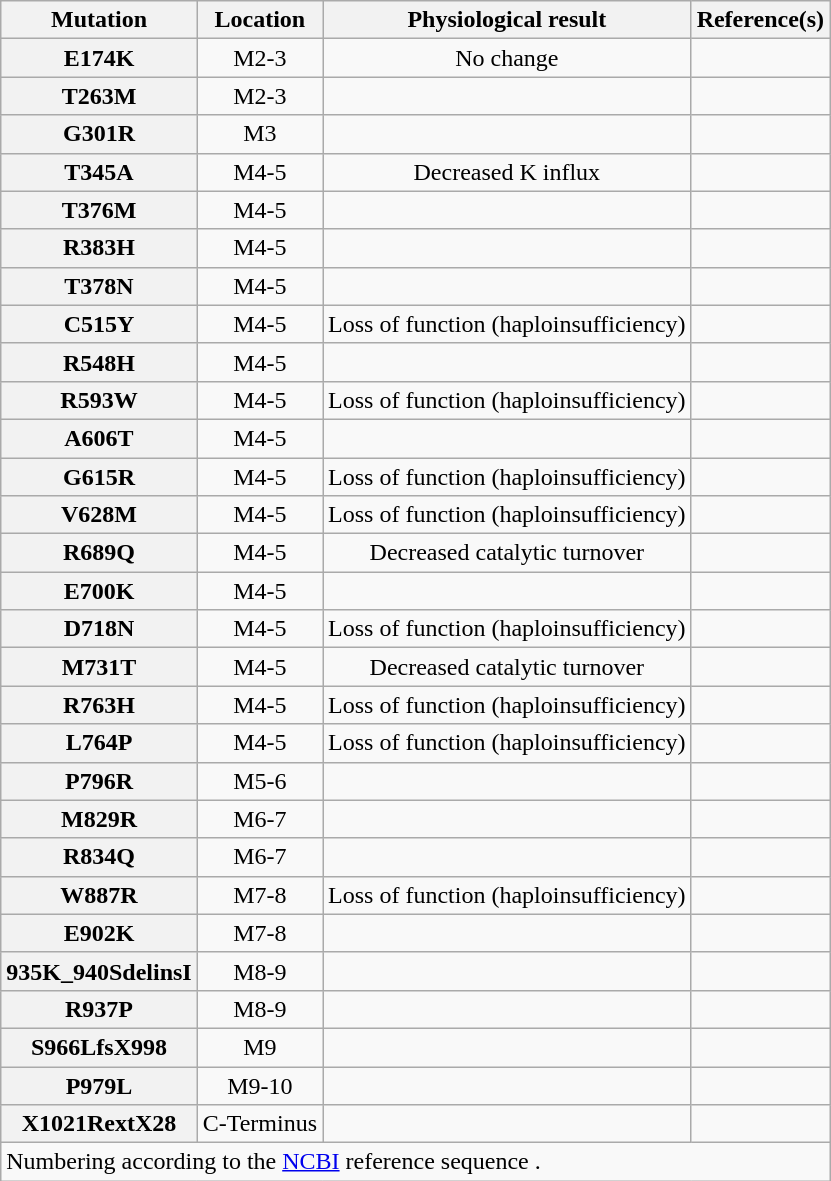<table class="wikitable" style="text-align:center">
<tr valign="bottom">
<th>Mutation</th>
<th>Location</th>
<th>Physiological result</th>
<th>Reference(s)</th>
</tr>
<tr>
<th>E174K</th>
<td>M2-3</td>
<td>No change</td>
<td></td>
</tr>
<tr>
<th>T263M</th>
<td>M2-3</td>
<td></td>
<td></td>
</tr>
<tr>
<th>G301R</th>
<td>M3</td>
<td></td>
<td></td>
</tr>
<tr>
<th>T345A</th>
<td>M4-5</td>
<td>Decreased K influx</td>
<td></td>
</tr>
<tr>
<th>T376M</th>
<td>M4-5</td>
<td></td>
<td></td>
</tr>
<tr>
<th>R383H</th>
<td>M4-5</td>
<td></td>
<td></td>
</tr>
<tr>
<th>T378N</th>
<td>M4-5</td>
<td></td>
<td></td>
</tr>
<tr>
<th>C515Y</th>
<td>M4-5</td>
<td>Loss of function (haploinsufficiency)</td>
<td></td>
</tr>
<tr>
<th>R548H</th>
<td>M4-5</td>
<td></td>
<td></td>
</tr>
<tr>
<th>R593W</th>
<td>M4-5</td>
<td>Loss of function (haploinsufficiency)</td>
<td></td>
</tr>
<tr>
<th>A606T</th>
<td>M4-5</td>
<td></td>
<td></td>
</tr>
<tr>
<th>G615R</th>
<td>M4-5</td>
<td>Loss of function (haploinsufficiency)</td>
<td></td>
</tr>
<tr>
<th>V628M</th>
<td>M4-5</td>
<td>Loss of function (haploinsufficiency)</td>
<td></td>
</tr>
<tr>
<th>R689Q</th>
<td>M4-5</td>
<td>Decreased catalytic turnover</td>
<td></td>
</tr>
<tr>
<th>E700K</th>
<td>M4-5</td>
<td></td>
<td></td>
</tr>
<tr>
<th>D718N</th>
<td>M4-5</td>
<td>Loss of function (haploinsufficiency)</td>
<td></td>
</tr>
<tr>
<th>M731T</th>
<td>M4-5</td>
<td>Decreased catalytic turnover</td>
<td></td>
</tr>
<tr>
<th>R763H</th>
<td>M4-5</td>
<td>Loss of function (haploinsufficiency)</td>
<td></td>
</tr>
<tr>
<th>L764P</th>
<td>M4-5</td>
<td>Loss of function (haploinsufficiency)</td>
<td></td>
</tr>
<tr>
<th>P796R</th>
<td>M5-6</td>
<td></td>
<td></td>
</tr>
<tr>
<th>M829R</th>
<td>M6-7</td>
<td></td>
<td></td>
</tr>
<tr>
<th>R834Q</th>
<td>M6-7</td>
<td></td>
<td></td>
</tr>
<tr>
<th>W887R</th>
<td>M7-8</td>
<td>Loss of function (haploinsufficiency)</td>
<td></td>
</tr>
<tr>
<th>E902K</th>
<td>M7-8</td>
<td></td>
<td></td>
</tr>
<tr>
<th>935K_940SdelinsI</th>
<td>M8-9</td>
<td></td>
<td></td>
</tr>
<tr>
<th>R937P</th>
<td>M8-9</td>
<td></td>
<td></td>
</tr>
<tr>
<th>S966LfsX998</th>
<td>M9</td>
<td></td>
<td></td>
</tr>
<tr>
<th>P979L</th>
<td>M9-10</td>
<td></td>
<td></td>
</tr>
<tr>
<th>X1021RextX28</th>
<td>C-Terminus</td>
<td></td>
<td></td>
</tr>
<tr>
<td colspan="4" align="left">Numbering according to the <a href='#'>NCBI</a> reference sequence .</td>
</tr>
</table>
